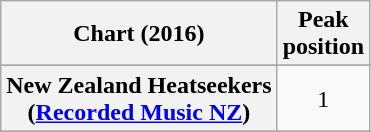<table class="wikitable sortable plainrowheaders" style="text-align:center">
<tr>
<th>Chart (2016)</th>
<th>Peak<br>position</th>
</tr>
<tr>
</tr>
<tr>
</tr>
<tr>
<th scope="row">New Zealand Heatseekers<br>(<a href='#'>Recorded Music NZ</a>)</th>
<td>1</td>
</tr>
<tr>
</tr>
<tr>
</tr>
<tr>
</tr>
<tr>
</tr>
</table>
